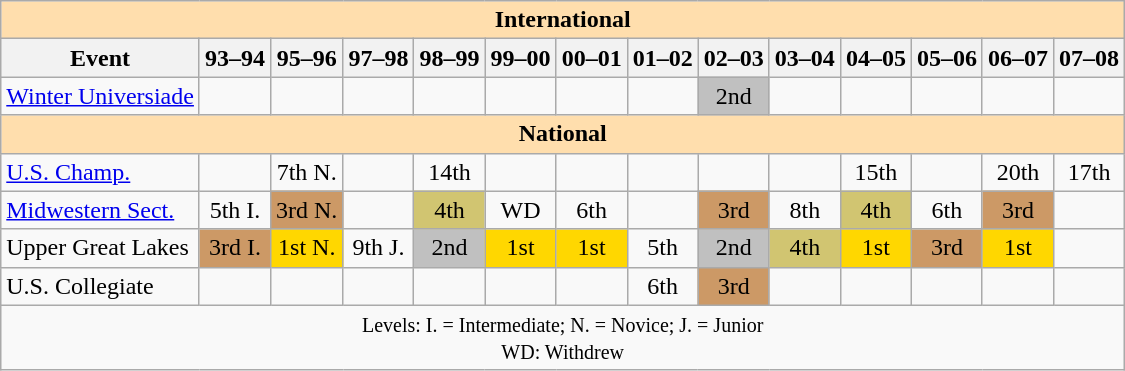<table class="wikitable" style="text-align:center">
<tr>
<th style="background-color: #ffdead; " colspan=14 align=center>International</th>
</tr>
<tr>
<th>Event</th>
<th>93–94</th>
<th>95–96</th>
<th>97–98</th>
<th>98–99</th>
<th>99–00</th>
<th>00–01</th>
<th>01–02</th>
<th>02–03</th>
<th>03–04</th>
<th>04–05</th>
<th>05–06</th>
<th>06–07</th>
<th>07–08</th>
</tr>
<tr>
<td align=left><a href='#'>Winter Universiade</a></td>
<td></td>
<td></td>
<td></td>
<td></td>
<td></td>
<td></td>
<td></td>
<td bgcolor=silver>2nd</td>
<td></td>
<td></td>
<td></td>
<td></td>
<td></td>
</tr>
<tr>
<th style="background-color: #ffdead; " colspan=14 align=center>National</th>
</tr>
<tr>
<td align=left><a href='#'>U.S. Champ.</a></td>
<td></td>
<td>7th N.</td>
<td></td>
<td>14th</td>
<td></td>
<td></td>
<td></td>
<td></td>
<td></td>
<td>15th</td>
<td></td>
<td>20th</td>
<td>17th</td>
</tr>
<tr>
<td align=left><a href='#'>Midwestern Sect.</a></td>
<td>5th I.</td>
<td bgcolor=cc9966>3rd N.</td>
<td></td>
<td bgcolor=d1c571>4th</td>
<td>WD</td>
<td>6th</td>
<td></td>
<td bgcolor=cc9966>3rd</td>
<td>8th</td>
<td bgcolor=d1c571>4th</td>
<td>6th</td>
<td bgcolor=cc9966>3rd</td>
<td></td>
</tr>
<tr>
<td align=left>Upper Great Lakes</td>
<td bgcolor=cc9966>3rd I.</td>
<td bgcolor=gold>1st N.</td>
<td>9th J.</td>
<td bgcolor=silver>2nd</td>
<td bgcolor=gold>1st</td>
<td bgcolor=gold>1st</td>
<td>5th</td>
<td bgcolor=silver>2nd</td>
<td bgcolor=d1c571>4th</td>
<td bgcolor=gold>1st</td>
<td bgcolor=cc9966>3rd</td>
<td bgcolor=gold>1st</td>
<td></td>
</tr>
<tr>
<td align=left>U.S. Collegiate</td>
<td></td>
<td></td>
<td></td>
<td></td>
<td></td>
<td></td>
<td>6th</td>
<td bgcolor=cc9966>3rd</td>
<td></td>
<td></td>
<td></td>
<td></td>
<td></td>
</tr>
<tr>
<td colspan=14 align=center><small> Levels: I. = Intermediate; N. = Novice; J. = Junior <br> WD: Withdrew </small></td>
</tr>
</table>
